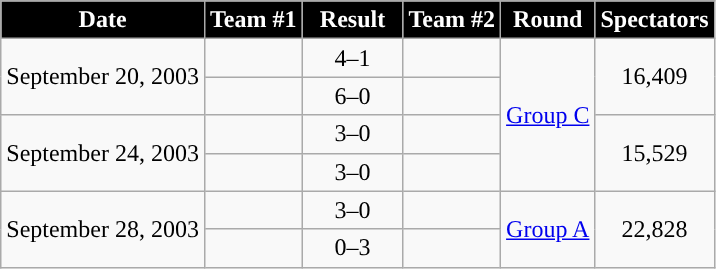<table class="wikitable" style="text-align:center">
<tr>
<th style="background:#000; color:#FFF; ">Date</th>
<th style="background:#000; color:#FFF; ">Team #1</th>
<th width=60 style="background:#000; color:#FFF; ">Result</th>
<th style="background:#000; color:#FFF; ">Team #2</th>
<th style="background:#000; color:#FFF; ">Round</th>
<th style="background:#000; color:#FFF; ">Spectators</th>
</tr>
<tr>
<td rowspan=2>September 20, 2003</td>
<td style="text-align:right;"></td>
<td style="text-align:center;">4–1</td>
<td align=left></td>
<td rowspan=4><a href='#'>Group C</a></td>
<td rowspan=2 style="text-align:center;">16,409</td>
</tr>
<tr>
<td align=right></td>
<td style="text-align:center;">6–0</td>
<td align=left></td>
</tr>
<tr>
<td rowspan=2>September 24, 2003</td>
<td style="text-align:right;"></td>
<td style="text-align:center;">3–0</td>
<td align=left></td>
<td rowspan=2 style="text-align:center;">15,529</td>
</tr>
<tr>
<td style="text-align:right;"></td>
<td style="text-align:center;">3–0</td>
<td align=left></td>
</tr>
<tr>
<td rowspan=2>September 28, 2003</td>
<td style="text-align:right;"></td>
<td style="text-align:center;">3–0</td>
<td align=left></td>
<td rowspan=2><a href='#'>Group A</a></td>
<td rowspan=2 style="text-align:center;">22,828</td>
</tr>
<tr>
<td style="text-align:right;"></td>
<td style="text-align:center;">0–3</td>
<td align=left></td>
</tr>
</table>
